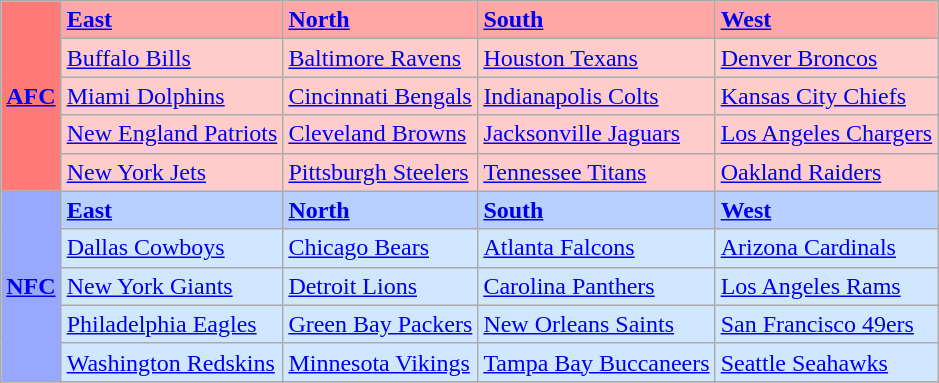<table class="wikitable">
<tr>
<th rowspan="5" style="background-color: #FF7B77;"><strong><a href='#'>AFC</a></strong></th>
<td style="background-color: #FFA7A7;"><strong><a href='#'>East</a></strong></td>
<td style="background-color: #FFA7A7;"><strong><a href='#'>North</a></strong></td>
<td style="background-color: #FFA7A7;"><strong><a href='#'>South</a></strong></td>
<td style="background-color: #FFA7A7;"><strong><a href='#'>West</a></strong></td>
</tr>
<tr>
<td style="background-color: #FFCCCC;"><a href='#'>Buffalo Bills</a></td>
<td style="background-color: #FFCCCC;"><a href='#'>Baltimore Ravens</a></td>
<td style="background-color: #FFCCCC;"><a href='#'>Houston Texans</a></td>
<td style="background-color: #FFCCCC;"><a href='#'>Denver Broncos</a></td>
</tr>
<tr>
<td style="background-color: #FFCCCC;"><a href='#'>Miami Dolphins</a></td>
<td style="background-color: #FFCCCC;"><a href='#'>Cincinnati Bengals</a></td>
<td style="background-color: #FFCCCC;"><a href='#'>Indianapolis Colts</a></td>
<td style="background-color: #FFCCCC;"><a href='#'>Kansas City Chiefs</a></td>
</tr>
<tr>
<td style="background-color: #FFCCCC;"><a href='#'>New England Patriots</a></td>
<td style="background-color: #FFCCCC;"><a href='#'>Cleveland Browns</a></td>
<td style="background-color: #FFCCCC;"><a href='#'>Jacksonville Jaguars</a></td>
<td style="background-color: #FFCCCC;"><a href='#'>Los Angeles Chargers</a></td>
</tr>
<tr>
<td style="background-color: #FFCCCC;"><a href='#'>New York Jets</a></td>
<td style="background-color: #FFCCCC;"><a href='#'>Pittsburgh Steelers</a></td>
<td style="background-color: #FFCCCC;"><a href='#'>Tennessee Titans</a></td>
<td style="background-color: #FFCCCC;"><a href='#'>Oakland Raiders</a></td>
</tr>
<tr>
<th rowspan="5" style="background-color: #99A8FF;"><strong><a href='#'>NFC</a></strong></th>
<td style="background-color: #B7D0FF;"><strong><a href='#'>East</a></strong></td>
<td style="background-color: #B7D0FF;"><strong><a href='#'>North</a></strong></td>
<td style="background-color: #B7D0FF;"><strong><a href='#'>South</a></strong></td>
<td style="background-color: #B7D0FF;"><strong><a href='#'>West</a></strong></td>
</tr>
<tr>
<td style="background-color: #D0E7FF;"><a href='#'>Dallas Cowboys</a></td>
<td style="background-color: #D0E7FF;"><a href='#'>Chicago Bears</a></td>
<td style="background-color: #D0E7FF;"><a href='#'>Atlanta Falcons</a></td>
<td style="background-color: #D0E7FF;"><a href='#'>Arizona Cardinals</a></td>
</tr>
<tr>
<td style="background-color: #D0E7FF;"><a href='#'>New York Giants</a></td>
<td style="background-color: #D0E7FF;"><a href='#'>Detroit Lions</a></td>
<td style="background-color: #D0E7FF;"><a href='#'>Carolina Panthers</a></td>
<td style="background-color: #D0E7FF;"><a href='#'>Los Angeles Rams</a></td>
</tr>
<tr>
<td style="background-color: #D0E7FF;"><a href='#'>Philadelphia Eagles</a></td>
<td style="background-color: #D0E7FF;"><a href='#'>Green Bay Packers</a></td>
<td style="background-color: #D0E7FF;"><a href='#'>New Orleans Saints</a></td>
<td style="background-color: #D0E7FF;"><a href='#'>San Francisco 49ers</a></td>
</tr>
<tr>
<td style="background-color: #D0E7FF;"><a href='#'>Washington Redskins</a></td>
<td style="background-color: #D0E7FF;"><a href='#'>Minnesota Vikings</a></td>
<td style="background-color: #D0E7FF;"><a href='#'>Tampa Bay Buccaneers</a></td>
<td style="background-color: #D0E7FF;"><a href='#'>Seattle Seahawks</a></td>
</tr>
<tr>
</tr>
</table>
